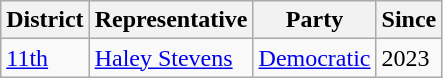<table class="wikitable">
<tr>
<th>District</th>
<th>Representative</th>
<th>Party</th>
<th>Since</th>
</tr>
<tr>
<td><a href='#'>11th</a></td>
<td><a href='#'>Haley Stevens</a></td>
<td><a href='#'>Democratic</a></td>
<td>2023</td>
</tr>
</table>
